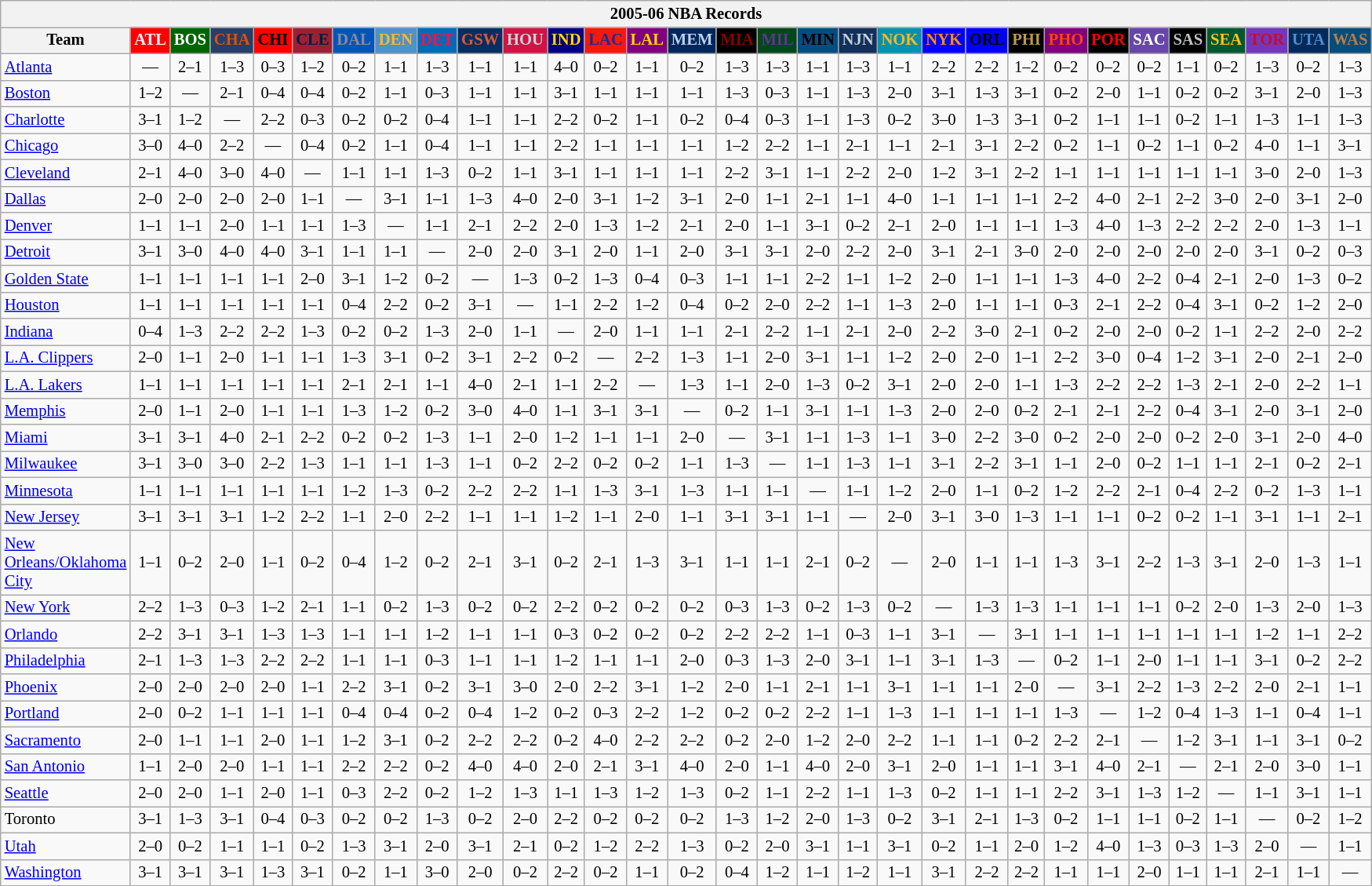<table class="wikitable" style="font-size:86%; text-align:center;">
<tr>
<th colspan=31>2005-06 NBA Records</th>
</tr>
<tr>
<th width=100>Team</th>
<th style="background:#FF0000;color:#FFFFFF;width=35">ATL</th>
<th style="background:#006400;color:#FFFFFF;width=35">BOS</th>
<th style="background:#253E6A;color:#DF5106;width=35">CHA</th>
<th style="background:#FF0000;color:#000000;width=35">CHI</th>
<th style="background:#9F1F32;color:#001D43;width=35">CLE</th>
<th style="background:#0055BA;color:#898D8F;width=35">DAL</th>
<th style="background:#4C92CC;color:#FDB827;width=35">DEN</th>
<th style="background:#006BB7;color:#ED164B;width=35">DET</th>
<th style="background:#072E63;color:#DC5A34;width=35">GSW</th>
<th style="background:#D31145;color:#CBD4D8;width=35">HOU</th>
<th style="background:#000080;color:#FFD700;width=35">IND</th>
<th style="background:#F9160D;color:#1A2E8B;width=35">LAC</th>
<th style="background:#800080;color:#FFD700;width=35">LAL</th>
<th style="background:#00265B;color:#BAD1EB;width=35">MEM</th>
<th style="background:#000000;color:#8B0000;width=35">MIA</th>
<th style="background:#00471B;color:#5C378A;width=35">MIL</th>
<th style="background:#044D80;color:#000000;width=35">MIN</th>
<th style="background:#12305B;color:#C4CED4;width=35">NJN</th>
<th style="background:#0093B1;color:#FDB827;width=35">NOK</th>
<th style="background:#0000FF;color:#FF8C00;width=35">NYK</th>
<th style="background:#0000FF;color:#000000;width=35">ORL</th>
<th style="background:#000000;color:#BB9754;width=35">PHI</th>
<th style="background:#800080;color:#FF4500;width=35">PHO</th>
<th style="background:#000000;color:#FF0000;width=35">POR</th>
<th style="background:#6846A8;color:#FFFFFF;width=35">SAC</th>
<th style="background:#000000;color:#C0C0C0;width=35">SAS</th>
<th style="background:#005831;color:#FFC322;width=35">SEA</th>
<th style="background:#7436BF;color:#BE0F34;width=35">TOR</th>
<th style="background:#042A5C;color:#4C8ECC;width=35">UTA</th>
<th style="background:#044D7D;color:#BC7A44;width=35">WAS</th>
</tr>
<tr>
<td style="text-align:left;"><a href='#'>Atlanta</a></td>
<td>—</td>
<td>2–1</td>
<td>1–3</td>
<td>0–3</td>
<td>1–2</td>
<td>0–2</td>
<td>1–1</td>
<td>1–3</td>
<td>1–1</td>
<td>1–1</td>
<td>4–0</td>
<td>0–2</td>
<td>1–1</td>
<td>0–2</td>
<td>1–3</td>
<td>1–3</td>
<td>1–1</td>
<td>1–3</td>
<td>1–1</td>
<td>2–2</td>
<td>2–2</td>
<td>1–2</td>
<td>0–2</td>
<td>0–2</td>
<td>0–2</td>
<td>1–1</td>
<td>0–2</td>
<td>1–3</td>
<td>0–2</td>
<td>1–3</td>
</tr>
<tr>
<td style="text-align:left;"><a href='#'>Boston</a></td>
<td>1–2</td>
<td>—</td>
<td>2–1</td>
<td>0–4</td>
<td>0–4</td>
<td>0–2</td>
<td>1–1</td>
<td>0–3</td>
<td>1–1</td>
<td>1–1</td>
<td>3–1</td>
<td>1–1</td>
<td>1–1</td>
<td>1–1</td>
<td>1–3</td>
<td>0–3</td>
<td>1–1</td>
<td>1–3</td>
<td>2–0</td>
<td>3–1</td>
<td>1–3</td>
<td>3–1</td>
<td>0–2</td>
<td>2–0</td>
<td>1–1</td>
<td>0–2</td>
<td>0–2</td>
<td>3–1</td>
<td>2–0</td>
<td>1–3</td>
</tr>
<tr>
<td style="text-align:left;"><a href='#'>Charlotte</a></td>
<td>3–1</td>
<td>1–2</td>
<td>—</td>
<td>2–2</td>
<td>0–3</td>
<td>0–2</td>
<td>0–2</td>
<td>0–4</td>
<td>1–1</td>
<td>1–1</td>
<td>2–2</td>
<td>0–2</td>
<td>1–1</td>
<td>0–2</td>
<td>0–4</td>
<td>0–3</td>
<td>1–1</td>
<td>1–3</td>
<td>0–2</td>
<td>3–0</td>
<td>1–3</td>
<td>3–1</td>
<td>0–2</td>
<td>1–1</td>
<td>1–1</td>
<td>0–2</td>
<td>1–1</td>
<td>1–3</td>
<td>1–1</td>
<td>1–3</td>
</tr>
<tr>
<td style="text-align:left;"><a href='#'>Chicago</a></td>
<td>3–0</td>
<td>4–0</td>
<td>2–2</td>
<td>—</td>
<td>0–4</td>
<td>0–2</td>
<td>1–1</td>
<td>0–4</td>
<td>1–1</td>
<td>1–1</td>
<td>2–2</td>
<td>1–1</td>
<td>1–1</td>
<td>1–1</td>
<td>1–2</td>
<td>2–2</td>
<td>1–1</td>
<td>2–1</td>
<td>1–1</td>
<td>2–1</td>
<td>3–1</td>
<td>2–2</td>
<td>0–2</td>
<td>1–1</td>
<td>0–2</td>
<td>1–1</td>
<td>0–2</td>
<td>4–0</td>
<td>1–1</td>
<td>3–1</td>
</tr>
<tr>
<td style="text-align:left;"><a href='#'>Cleveland</a></td>
<td>2–1</td>
<td>4–0</td>
<td>3–0</td>
<td>4–0</td>
<td>—</td>
<td>1–1</td>
<td>1–1</td>
<td>1–3</td>
<td>0–2</td>
<td>1–1</td>
<td>3–1</td>
<td>1–1</td>
<td>1–1</td>
<td>1–1</td>
<td>2–2</td>
<td>3–1</td>
<td>1–1</td>
<td>2–2</td>
<td>2–0</td>
<td>1–2</td>
<td>3–1</td>
<td>2–2</td>
<td>1–1</td>
<td>1–1</td>
<td>1–1</td>
<td>1–1</td>
<td>1–1</td>
<td>3–0</td>
<td>2–0</td>
<td>1–3</td>
</tr>
<tr>
<td style="text-align:left;"><a href='#'>Dallas</a></td>
<td>2–0</td>
<td>2–0</td>
<td>2–0</td>
<td>2–0</td>
<td>1–1</td>
<td>—</td>
<td>3–1</td>
<td>1–1</td>
<td>1–3</td>
<td>4–0</td>
<td>2–0</td>
<td>3–1</td>
<td>1–2</td>
<td>3–1</td>
<td>2–0</td>
<td>1–1</td>
<td>2–1</td>
<td>1–1</td>
<td>4–0</td>
<td>1–1</td>
<td>1–1</td>
<td>1–1</td>
<td>2–2</td>
<td>4–0</td>
<td>2–1</td>
<td>2–2</td>
<td>3–0</td>
<td>2–0</td>
<td>3–1</td>
<td>2–0</td>
</tr>
<tr>
<td style="text-align:left;"><a href='#'>Denver</a></td>
<td>1–1</td>
<td>1–1</td>
<td>2–0</td>
<td>1–1</td>
<td>1–1</td>
<td>1–3</td>
<td>—</td>
<td>1–1</td>
<td>2–1</td>
<td>2–2</td>
<td>2–0</td>
<td>1–3</td>
<td>1–2</td>
<td>2–1</td>
<td>2–0</td>
<td>1–1</td>
<td>3–1</td>
<td>0–2</td>
<td>2–1</td>
<td>2–0</td>
<td>1–1</td>
<td>1–1</td>
<td>1–3</td>
<td>4–0</td>
<td>1–3</td>
<td>2–2</td>
<td>2–2</td>
<td>2–0</td>
<td>1–3</td>
<td>1–1</td>
</tr>
<tr>
<td style="text-align:left;"><a href='#'>Detroit</a></td>
<td>3–1</td>
<td>3–0</td>
<td>4–0</td>
<td>4–0</td>
<td>3–1</td>
<td>1–1</td>
<td>1–1</td>
<td>—</td>
<td>2–0</td>
<td>2–0</td>
<td>3–1</td>
<td>2–0</td>
<td>1–1</td>
<td>2–0</td>
<td>3–1</td>
<td>3–1</td>
<td>2–0</td>
<td>2–2</td>
<td>2–0</td>
<td>3–1</td>
<td>2–1</td>
<td>3–0</td>
<td>2–0</td>
<td>2–0</td>
<td>2–0</td>
<td>2–0</td>
<td>2–0</td>
<td>3–1</td>
<td>0–2</td>
<td>0–3</td>
</tr>
<tr>
<td style="text-align:left;"><a href='#'>Golden State</a></td>
<td>1–1</td>
<td>1–1</td>
<td>1–1</td>
<td>1–1</td>
<td>2–0</td>
<td>3–1</td>
<td>1–2</td>
<td>0–2</td>
<td>—</td>
<td>1–3</td>
<td>0–2</td>
<td>1–3</td>
<td>0–4</td>
<td>0–3</td>
<td>1–1</td>
<td>1–1</td>
<td>2–2</td>
<td>1–1</td>
<td>1–2</td>
<td>2–0</td>
<td>1–1</td>
<td>1–1</td>
<td>1–3</td>
<td>4–0</td>
<td>2–2</td>
<td>0–4</td>
<td>2–1</td>
<td>2–0</td>
<td>1–3</td>
<td>0–2</td>
</tr>
<tr>
<td style="text-align:left;"><a href='#'>Houston</a></td>
<td>1–1</td>
<td>1–1</td>
<td>1–1</td>
<td>1–1</td>
<td>1–1</td>
<td>0–4</td>
<td>2–2</td>
<td>0–2</td>
<td>3–1</td>
<td>—</td>
<td>1–1</td>
<td>2–2</td>
<td>1–2</td>
<td>0–4</td>
<td>0–2</td>
<td>2–0</td>
<td>2–2</td>
<td>1–1</td>
<td>1–3</td>
<td>2–0</td>
<td>1–1</td>
<td>1–1</td>
<td>0–3</td>
<td>2–1</td>
<td>2–2</td>
<td>0–4</td>
<td>3–1</td>
<td>0–2</td>
<td>1–2</td>
<td>2–0</td>
</tr>
<tr>
<td style="text-align:left;"><a href='#'>Indiana</a></td>
<td>0–4</td>
<td>1–3</td>
<td>2–2</td>
<td>2–2</td>
<td>1–3</td>
<td>0–2</td>
<td>0–2</td>
<td>1–3</td>
<td>2–0</td>
<td>1–1</td>
<td>—</td>
<td>2–0</td>
<td>1–1</td>
<td>1–1</td>
<td>2–1</td>
<td>2–2</td>
<td>1–1</td>
<td>2–1</td>
<td>2–0</td>
<td>2–2</td>
<td>3–0</td>
<td>2–1</td>
<td>0–2</td>
<td>2–0</td>
<td>2–0</td>
<td>0–2</td>
<td>1–1</td>
<td>2–2</td>
<td>2–0</td>
<td>2–2</td>
</tr>
<tr>
<td style="text-align:left;"><a href='#'>L.A. Clippers</a></td>
<td>2–0</td>
<td>1–1</td>
<td>2–0</td>
<td>1–1</td>
<td>1–1</td>
<td>1–3</td>
<td>3–1</td>
<td>0–2</td>
<td>3–1</td>
<td>2–2</td>
<td>0–2</td>
<td>—</td>
<td>2–2</td>
<td>1–3</td>
<td>1–1</td>
<td>2–0</td>
<td>3–1</td>
<td>1–1</td>
<td>1–2</td>
<td>2–0</td>
<td>2–0</td>
<td>1–1</td>
<td>2–2</td>
<td>3–0</td>
<td>0–4</td>
<td>1–2</td>
<td>3–1</td>
<td>2–0</td>
<td>2–1</td>
<td>2–0</td>
</tr>
<tr>
<td style="text-align:left;"><a href='#'>L.A. Lakers</a></td>
<td>1–1</td>
<td>1–1</td>
<td>1–1</td>
<td>1–1</td>
<td>1–1</td>
<td>2–1</td>
<td>2–1</td>
<td>1–1</td>
<td>4–0</td>
<td>2–1</td>
<td>1–1</td>
<td>2–2</td>
<td>—</td>
<td>1–3</td>
<td>1–1</td>
<td>2–0</td>
<td>1–3</td>
<td>0–2</td>
<td>3–1</td>
<td>2–0</td>
<td>2–0</td>
<td>1–1</td>
<td>1–3</td>
<td>2–2</td>
<td>2–2</td>
<td>1–3</td>
<td>2–1</td>
<td>2–0</td>
<td>2–2</td>
<td>1–1</td>
</tr>
<tr>
<td style="text-align:left;"><a href='#'>Memphis</a></td>
<td>2–0</td>
<td>1–1</td>
<td>2–0</td>
<td>1–1</td>
<td>1–1</td>
<td>1–3</td>
<td>1–2</td>
<td>0–2</td>
<td>3–0</td>
<td>4–0</td>
<td>1–1</td>
<td>3–1</td>
<td>3–1</td>
<td>—</td>
<td>0–2</td>
<td>1–1</td>
<td>3–1</td>
<td>1–1</td>
<td>1–3</td>
<td>2–0</td>
<td>2–0</td>
<td>0–2</td>
<td>2–1</td>
<td>2–1</td>
<td>2–2</td>
<td>0–4</td>
<td>3–1</td>
<td>2–0</td>
<td>3–1</td>
<td>2–0</td>
</tr>
<tr>
<td style="text-align:left;"><a href='#'>Miami</a></td>
<td>3–1</td>
<td>3–1</td>
<td>4–0</td>
<td>2–1</td>
<td>2–2</td>
<td>0–2</td>
<td>0–2</td>
<td>1–3</td>
<td>1–1</td>
<td>2–0</td>
<td>1–2</td>
<td>1–1</td>
<td>1–1</td>
<td>2–0</td>
<td>—</td>
<td>3–1</td>
<td>1–1</td>
<td>1–3</td>
<td>1–1</td>
<td>3–0</td>
<td>2–2</td>
<td>3–0</td>
<td>0–2</td>
<td>2–0</td>
<td>2–0</td>
<td>0–2</td>
<td>2–0</td>
<td>3–1</td>
<td>2–0</td>
<td>4–0</td>
</tr>
<tr>
<td style="text-align:left;"><a href='#'>Milwaukee</a></td>
<td>3–1</td>
<td>3–0</td>
<td>3–0</td>
<td>2–2</td>
<td>1–3</td>
<td>1–1</td>
<td>1–1</td>
<td>1–3</td>
<td>1–1</td>
<td>0–2</td>
<td>2–2</td>
<td>0–2</td>
<td>0–2</td>
<td>1–1</td>
<td>1–3</td>
<td>—</td>
<td>1–1</td>
<td>1–3</td>
<td>1–1</td>
<td>3–1</td>
<td>2–2</td>
<td>3–1</td>
<td>1–1</td>
<td>2–0</td>
<td>0–2</td>
<td>1–1</td>
<td>1–1</td>
<td>2–1</td>
<td>0–2</td>
<td>2–1</td>
</tr>
<tr>
<td style="text-align:left;"><a href='#'>Minnesota</a></td>
<td>1–1</td>
<td>1–1</td>
<td>1–1</td>
<td>1–1</td>
<td>1–1</td>
<td>1–2</td>
<td>1–3</td>
<td>0–2</td>
<td>2–2</td>
<td>2–2</td>
<td>1–1</td>
<td>1–3</td>
<td>3–1</td>
<td>1–3</td>
<td>1–1</td>
<td>1–1</td>
<td>—</td>
<td>1–1</td>
<td>1–2</td>
<td>2–0</td>
<td>1–1</td>
<td>0–2</td>
<td>1–2</td>
<td>2–2</td>
<td>2–1</td>
<td>0–4</td>
<td>2–2</td>
<td>0–2</td>
<td>1–3</td>
<td>1–1</td>
</tr>
<tr>
<td style="text-align:left;"><a href='#'>New Jersey</a></td>
<td>3–1</td>
<td>3–1</td>
<td>3–1</td>
<td>1–2</td>
<td>2–2</td>
<td>1–1</td>
<td>2–0</td>
<td>2–2</td>
<td>1–1</td>
<td>1–1</td>
<td>1–2</td>
<td>1–1</td>
<td>2–0</td>
<td>1–1</td>
<td>3–1</td>
<td>3–1</td>
<td>1–1</td>
<td>—</td>
<td>2–0</td>
<td>3–1</td>
<td>3–0</td>
<td>1–3</td>
<td>1–1</td>
<td>1–1</td>
<td>0–2</td>
<td>0–2</td>
<td>1–1</td>
<td>3–1</td>
<td>1–1</td>
<td>2–1</td>
</tr>
<tr>
<td style="text-align:left;"><a href='#'>New Orleans/Oklahoma City</a></td>
<td>1–1</td>
<td>0–2</td>
<td>2–0</td>
<td>1–1</td>
<td>0–2</td>
<td>0–4</td>
<td>1–2</td>
<td>0–2</td>
<td>2–1</td>
<td>3–1</td>
<td>0–2</td>
<td>2–1</td>
<td>1–3</td>
<td>3–1</td>
<td>1–1</td>
<td>1–1</td>
<td>2–1</td>
<td>0–2</td>
<td>—</td>
<td>2–0</td>
<td>1–1</td>
<td>1–1</td>
<td>1–3</td>
<td>3–1</td>
<td>2–2</td>
<td>1–3</td>
<td>3–1</td>
<td>2–0</td>
<td>1–3</td>
<td>1–1</td>
</tr>
<tr>
<td style="text-align:left;"><a href='#'>New York</a></td>
<td>2–2</td>
<td>1–3</td>
<td>0–3</td>
<td>1–2</td>
<td>2–1</td>
<td>1–1</td>
<td>0–2</td>
<td>1–3</td>
<td>0–2</td>
<td>0–2</td>
<td>2–2</td>
<td>0–2</td>
<td>0–2</td>
<td>0–2</td>
<td>0–3</td>
<td>1–3</td>
<td>0–2</td>
<td>1–3</td>
<td>0–2</td>
<td>—</td>
<td>1–3</td>
<td>1–3</td>
<td>1–1</td>
<td>1–1</td>
<td>1–1</td>
<td>0–2</td>
<td>2–0</td>
<td>1–3</td>
<td>2–0</td>
<td>1–3</td>
</tr>
<tr>
<td style="text-align:left;"><a href='#'>Orlando</a></td>
<td>2–2</td>
<td>3–1</td>
<td>3–1</td>
<td>1–3</td>
<td>1–3</td>
<td>1–1</td>
<td>1–1</td>
<td>1–2</td>
<td>1–1</td>
<td>1–1</td>
<td>0–3</td>
<td>0–2</td>
<td>0–2</td>
<td>0–2</td>
<td>2–2</td>
<td>2–2</td>
<td>1–1</td>
<td>0–3</td>
<td>1–1</td>
<td>3–1</td>
<td>—</td>
<td>3–1</td>
<td>1–1</td>
<td>1–1</td>
<td>1–1</td>
<td>1–1</td>
<td>1–1</td>
<td>1–2</td>
<td>1–1</td>
<td>2–2</td>
</tr>
<tr>
<td style="text-align:left;"><a href='#'>Philadelphia</a></td>
<td>2–1</td>
<td>1–3</td>
<td>1–3</td>
<td>2–2</td>
<td>2–2</td>
<td>1–1</td>
<td>1–1</td>
<td>0–3</td>
<td>1–1</td>
<td>1–1</td>
<td>1–2</td>
<td>1–1</td>
<td>1–1</td>
<td>2–0</td>
<td>0–3</td>
<td>1–3</td>
<td>2–0</td>
<td>3–1</td>
<td>1–1</td>
<td>3–1</td>
<td>1–3</td>
<td>—</td>
<td>0–2</td>
<td>1–1</td>
<td>2–0</td>
<td>1–1</td>
<td>1–1</td>
<td>3–1</td>
<td>0–2</td>
<td>2–2</td>
</tr>
<tr>
<td style="text-align:left;"><a href='#'>Phoenix</a></td>
<td>2–0</td>
<td>2–0</td>
<td>2–0</td>
<td>2–0</td>
<td>1–1</td>
<td>2–2</td>
<td>3–1</td>
<td>0–2</td>
<td>3–1</td>
<td>3–0</td>
<td>2–0</td>
<td>2–2</td>
<td>3–1</td>
<td>1–2</td>
<td>2–0</td>
<td>1–1</td>
<td>2–1</td>
<td>1–1</td>
<td>3–1</td>
<td>1–1</td>
<td>1–1</td>
<td>2–0</td>
<td>—</td>
<td>3–1</td>
<td>2–2</td>
<td>1–3</td>
<td>2–2</td>
<td>2–0</td>
<td>2–1</td>
<td>1–1</td>
</tr>
<tr>
<td style="text-align:left;"><a href='#'>Portland</a></td>
<td>2–0</td>
<td>0–2</td>
<td>1–1</td>
<td>1–1</td>
<td>1–1</td>
<td>0–4</td>
<td>0–4</td>
<td>0–2</td>
<td>0–4</td>
<td>1–2</td>
<td>0–2</td>
<td>0–3</td>
<td>2–2</td>
<td>1–2</td>
<td>0–2</td>
<td>0–2</td>
<td>2–2</td>
<td>1–1</td>
<td>1–3</td>
<td>1–1</td>
<td>1–1</td>
<td>1–1</td>
<td>1–3</td>
<td>—</td>
<td>1–2</td>
<td>0–4</td>
<td>1–3</td>
<td>1–1</td>
<td>0–4</td>
<td>1–1</td>
</tr>
<tr>
<td style="text-align:left;"><a href='#'>Sacramento</a></td>
<td>2–0</td>
<td>1–1</td>
<td>1–1</td>
<td>2–0</td>
<td>1–1</td>
<td>1–2</td>
<td>3–1</td>
<td>0–2</td>
<td>2–2</td>
<td>2–2</td>
<td>0–2</td>
<td>4–0</td>
<td>2–2</td>
<td>2–2</td>
<td>0–2</td>
<td>2–0</td>
<td>1–2</td>
<td>2–0</td>
<td>2–2</td>
<td>1–1</td>
<td>1–1</td>
<td>0–2</td>
<td>2–2</td>
<td>2–1</td>
<td>—</td>
<td>1–2</td>
<td>3–1</td>
<td>1–1</td>
<td>3–1</td>
<td>0–2</td>
</tr>
<tr>
<td style="text-align:left;"><a href='#'>San Antonio</a></td>
<td>1–1</td>
<td>2–0</td>
<td>2–0</td>
<td>1–1</td>
<td>1–1</td>
<td>2–2</td>
<td>2–2</td>
<td>0–2</td>
<td>4–0</td>
<td>4–0</td>
<td>2–0</td>
<td>2–1</td>
<td>3–1</td>
<td>4–0</td>
<td>2–0</td>
<td>1–1</td>
<td>4–0</td>
<td>2–0</td>
<td>3–1</td>
<td>2–0</td>
<td>1–1</td>
<td>1–1</td>
<td>3–1</td>
<td>4–0</td>
<td>2–1</td>
<td>—</td>
<td>2–1</td>
<td>2–0</td>
<td>3–0</td>
<td>1–1</td>
</tr>
<tr>
<td style="text-align:left;"><a href='#'>Seattle</a></td>
<td>2–0</td>
<td>2–0</td>
<td>1–1</td>
<td>2–0</td>
<td>1–1</td>
<td>0–3</td>
<td>2–2</td>
<td>0–2</td>
<td>1–2</td>
<td>1–3</td>
<td>1–1</td>
<td>1–3</td>
<td>1–2</td>
<td>1–3</td>
<td>0–2</td>
<td>1–1</td>
<td>2–2</td>
<td>1–1</td>
<td>1–3</td>
<td>0–2</td>
<td>1–1</td>
<td>1–1</td>
<td>2–2</td>
<td>3–1</td>
<td>1–3</td>
<td>1–2</td>
<td>—</td>
<td>1–1</td>
<td>3–1</td>
<td>1–1</td>
</tr>
<tr>
<td style="text-align:left;">Toronto</td>
<td>3–1</td>
<td>1–3</td>
<td>3–1</td>
<td>0–4</td>
<td>0–3</td>
<td>0–2</td>
<td>0–2</td>
<td>1–3</td>
<td>0–2</td>
<td>2–0</td>
<td>2–2</td>
<td>0–2</td>
<td>0–2</td>
<td>0–2</td>
<td>1–3</td>
<td>1–2</td>
<td>2–0</td>
<td>1–3</td>
<td>0–2</td>
<td>3–1</td>
<td>2–1</td>
<td>1–3</td>
<td>0–2</td>
<td>1–1</td>
<td>1–1</td>
<td>0–2</td>
<td>1–1</td>
<td>—</td>
<td>0–2</td>
<td>1–2</td>
</tr>
<tr>
<td style="text-align:left;"><a href='#'>Utah</a></td>
<td>2–0</td>
<td>0–2</td>
<td>1–1</td>
<td>1–1</td>
<td>0–2</td>
<td>1–3</td>
<td>3–1</td>
<td>2–0</td>
<td>3–1</td>
<td>2–1</td>
<td>0–2</td>
<td>1–2</td>
<td>2–2</td>
<td>1–3</td>
<td>0–2</td>
<td>2–0</td>
<td>3–1</td>
<td>1–1</td>
<td>3–1</td>
<td>0–2</td>
<td>1–1</td>
<td>2–0</td>
<td>1–2</td>
<td>4–0</td>
<td>1–3</td>
<td>0–3</td>
<td>1–3</td>
<td>2–0</td>
<td>—</td>
<td>1–1</td>
</tr>
<tr>
<td style="text-align:left;"><a href='#'>Washington</a></td>
<td>3–1</td>
<td>3–1</td>
<td>3–1</td>
<td>1–3</td>
<td>3–1</td>
<td>0–2</td>
<td>1–1</td>
<td>3–0</td>
<td>2–0</td>
<td>0–2</td>
<td>2–2</td>
<td>0–2</td>
<td>1–1</td>
<td>0–2</td>
<td>0–4</td>
<td>1–2</td>
<td>1–1</td>
<td>1–2</td>
<td>1–1</td>
<td>3–1</td>
<td>2–2</td>
<td>2–2</td>
<td>1–1</td>
<td>1–1</td>
<td>2–0</td>
<td>1–1</td>
<td>1–1</td>
<td>2–1</td>
<td>1–1</td>
<td>—</td>
</tr>
</table>
